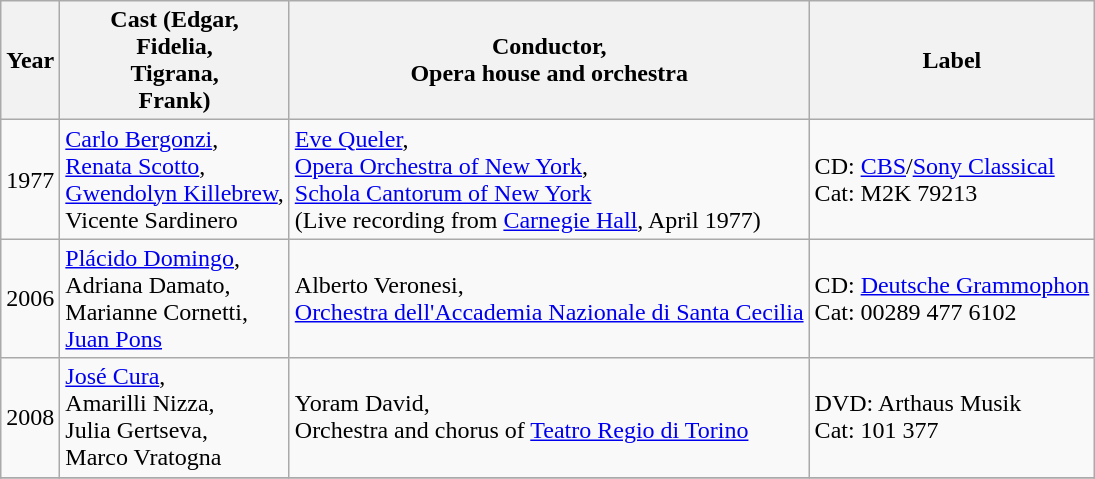<table class="wikitable">
<tr>
<th>Year</th>
<th>Cast (Edgar,<br>Fidelia,<br>Tigrana,<br>Frank)</th>
<th>Conductor,<br>Opera house and orchestra</th>
<th>Label</th>
</tr>
<tr>
<td>1977</td>
<td><a href='#'>Carlo Bergonzi</a>,<br><a href='#'>Renata Scotto</a>,<br><a href='#'>Gwendolyn Killebrew</a>,<br>Vicente Sardinero</td>
<td><a href='#'>Eve Queler</a>,<br><a href='#'>Opera Orchestra of New York</a>,<br><a href='#'>Schola Cantorum of New York</a><br>(Live recording from <a href='#'>Carnegie Hall</a>, April 1977)</td>
<td>CD: <a href='#'>CBS</a>/<a href='#'>Sony Classical</a><br>Cat: M2K 79213</td>
</tr>
<tr>
<td>2006</td>
<td><a href='#'>Plácido Domingo</a>,<br>Adriana Damato,<br>Marianne Cornetti,<br><a href='#'>Juan Pons</a></td>
<td>Alberto Veronesi,<br><a href='#'>Orchestra dell'Accademia Nazionale di Santa Cecilia</a></td>
<td>CD: <a href='#'>Deutsche Grammophon</a><br>Cat: 00289 477 6102</td>
</tr>
<tr>
<td>2008</td>
<td><a href='#'>José Cura</a>,<br>Amarilli Nizza,<br>Julia Gertseva,<br>Marco Vratogna</td>
<td>Yoram David,<br>Orchestra and chorus of <a href='#'>Teatro Regio di Torino</a></td>
<td>DVD: Arthaus Musik<br>Cat: 101 377</td>
</tr>
<tr>
</tr>
</table>
